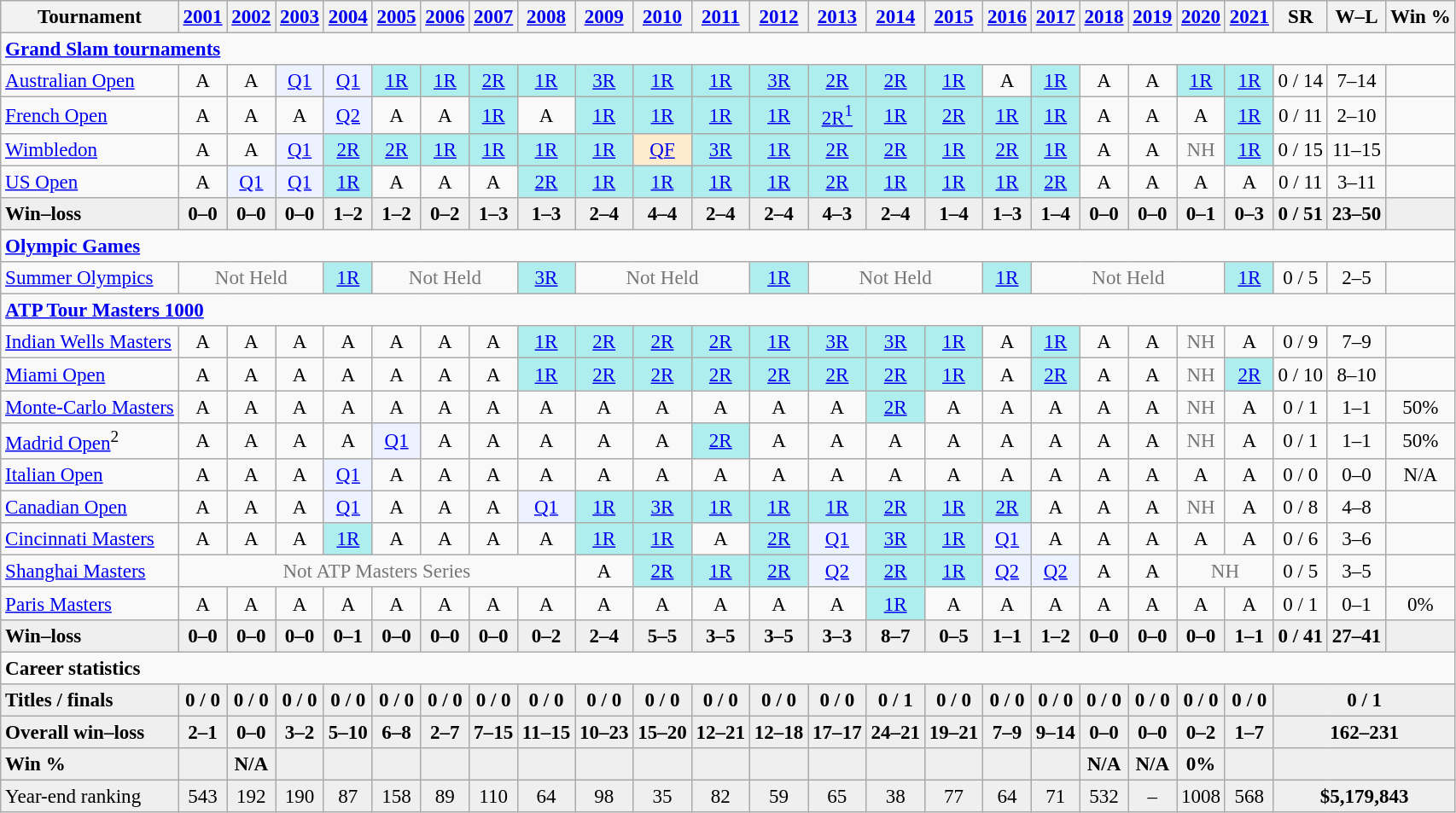<table class="wikitable nowrap" style=text-align:center;font-size:96%>
<tr>
<th>Tournament</th>
<th><a href='#'>2001</a></th>
<th><a href='#'>2002</a></th>
<th><a href='#'>2003</a></th>
<th><a href='#'>2004</a></th>
<th><a href='#'>2005</a></th>
<th><a href='#'>2006</a></th>
<th><a href='#'>2007</a></th>
<th><a href='#'>2008</a></th>
<th><a href='#'>2009</a></th>
<th><a href='#'>2010</a></th>
<th><a href='#'>2011</a></th>
<th><a href='#'>2012</a></th>
<th><a href='#'>2013</a></th>
<th><a href='#'>2014</a></th>
<th><a href='#'>2015</a></th>
<th><a href='#'>2016</a></th>
<th><a href='#'>2017</a></th>
<th><a href='#'>2018</a></th>
<th><a href='#'>2019</a></th>
<th><a href='#'>2020</a></th>
<th><a href='#'>2021</a></th>
<th>SR</th>
<th>W–L</th>
<th>Win %</th>
</tr>
<tr>
<td colspan=25 align=left><strong><a href='#'>Grand Slam tournaments</a></strong></td>
</tr>
<tr>
<td align=left><a href='#'>Australian Open</a></td>
<td>A</td>
<td>A</td>
<td bgcolor=ecf2ff><a href='#'>Q1</a></td>
<td bgcolor=ecf2ff><a href='#'>Q1</a></td>
<td bgcolor=afeeee><a href='#'>1R</a></td>
<td bgcolor=afeeee><a href='#'>1R</a></td>
<td bgcolor=afeeee><a href='#'>2R</a></td>
<td bgcolor=afeeee><a href='#'>1R</a></td>
<td bgcolor=afeeee><a href='#'>3R</a></td>
<td bgcolor=afeeee><a href='#'>1R</a></td>
<td bgcolor=afeeee><a href='#'>1R</a></td>
<td bgcolor=afeeee><a href='#'>3R</a></td>
<td bgcolor=afeeee><a href='#'>2R</a></td>
<td bgcolor=afeeee><a href='#'>2R</a></td>
<td bgcolor=afeeee><a href='#'>1R</a></td>
<td>A</td>
<td bgcolor=afeeee><a href='#'>1R</a></td>
<td>A</td>
<td>A</td>
<td bgcolor=afeeee><a href='#'>1R</a></td>
<td bgcolor=afeeee><a href='#'>1R</a></td>
<td>0 / 14</td>
<td>7–14</td>
<td></td>
</tr>
<tr>
<td align=left><a href='#'>French Open</a></td>
<td>A</td>
<td>A</td>
<td>A</td>
<td bgcolor=ecf2ff><a href='#'>Q2</a></td>
<td>A</td>
<td>A</td>
<td bgcolor=afeeee><a href='#'>1R</a></td>
<td>A</td>
<td bgcolor=afeeee><a href='#'>1R</a></td>
<td bgcolor=afeeee><a href='#'>1R</a></td>
<td bgcolor=afeeee><a href='#'>1R</a></td>
<td bgcolor=afeeee><a href='#'>1R</a></td>
<td bgcolor=afeeee><a href='#'>2R<sup>1</sup></a></td>
<td bgcolor=afeeee><a href='#'>1R</a></td>
<td bgcolor=afeeee><a href='#'>2R</a></td>
<td bgcolor=afeeee><a href='#'>1R</a></td>
<td bgcolor=afeeee><a href='#'>1R</a></td>
<td>A</td>
<td>A</td>
<td>A</td>
<td bgcolor=afeeee><a href='#'>1R</a></td>
<td>0 / 11</td>
<td>2–10</td>
<td></td>
</tr>
<tr>
<td align=left><a href='#'>Wimbledon</a></td>
<td>A</td>
<td>A</td>
<td bgcolor=ecf2ff><a href='#'>Q1</a></td>
<td bgcolor=afeeee><a href='#'>2R</a></td>
<td bgcolor=afeeee><a href='#'>2R</a></td>
<td bgcolor=afeeee><a href='#'>1R</a></td>
<td bgcolor=afeeee><a href='#'>1R</a></td>
<td bgcolor=afeeee><a href='#'>1R</a></td>
<td bgcolor=afeeee><a href='#'>1R</a></td>
<td bgcolor=ffebcd><a href='#'>QF</a></td>
<td bgcolor=afeeee><a href='#'>3R</a></td>
<td bgcolor=afeeee><a href='#'>1R</a></td>
<td bgcolor=afeeee><a href='#'>2R</a></td>
<td bgcolor=afeeee><a href='#'>2R</a></td>
<td bgcolor=afeeee><a href='#'>1R</a></td>
<td bgcolor=afeeee><a href='#'>2R</a></td>
<td bgcolor=afeeee><a href='#'>1R</a></td>
<td>A</td>
<td>A</td>
<td style=color:#767676>NH</td>
<td bgcolor=afeeee><a href='#'>1R</a></td>
<td>0 / 15</td>
<td>11–15</td>
<td></td>
</tr>
<tr>
<td align=left><a href='#'>US Open</a></td>
<td>A</td>
<td bgcolor=ecf2ff><a href='#'>Q1</a></td>
<td bgcolor=ecf2ff><a href='#'>Q1</a></td>
<td bgcolor=afeeee><a href='#'>1R</a></td>
<td>A</td>
<td>A</td>
<td>A</td>
<td bgcolor=afeeee><a href='#'>2R</a></td>
<td bgcolor=afeeee><a href='#'>1R</a></td>
<td bgcolor=afeeee><a href='#'>1R</a></td>
<td bgcolor=afeeee><a href='#'>1R</a></td>
<td bgcolor=afeeee><a href='#'>1R</a></td>
<td bgcolor=afeeee><a href='#'>2R</a></td>
<td bgcolor=afeeee><a href='#'>1R</a></td>
<td bgcolor=afeeee><a href='#'>1R</a></td>
<td bgcolor=afeeee><a href='#'>1R</a></td>
<td bgcolor=afeeee><a href='#'>2R</a></td>
<td>A</td>
<td>A</td>
<td>A</td>
<td>A</td>
<td>0 / 11</td>
<td>3–11</td>
<td></td>
</tr>
<tr style=font-weight:bold;background:#efefef>
<td style=text-align:left>Win–loss</td>
<td>0–0</td>
<td>0–0</td>
<td>0–0</td>
<td>1–2</td>
<td>1–2</td>
<td>0–2</td>
<td>1–3</td>
<td>1–3</td>
<td>2–4</td>
<td>4–4</td>
<td>2–4</td>
<td>2–4</td>
<td>4–3</td>
<td>2–4</td>
<td>1–4</td>
<td>1–3</td>
<td>1–4</td>
<td>0–0</td>
<td>0–0</td>
<td>0–1</td>
<td>0–3</td>
<td>0 / 51</td>
<td>23–50</td>
<td></td>
</tr>
<tr>
<td colspan=25 align=left><strong><a href='#'>Olympic Games</a></strong></td>
</tr>
<tr>
<td align=left><a href='#'>Summer Olympics</a></td>
<td colspan=3 style=color:#767676>Not Held</td>
<td bgcolor=afeeee><a href='#'>1R</a></td>
<td colspan=3 style=color:#767676>Not Held</td>
<td bgcolor=afeeee><a href='#'>3R</a></td>
<td colspan=3 style=color:#767676>Not Held</td>
<td bgcolor=afeeee><a href='#'>1R</a></td>
<td colspan=3 style=color:#767676>Not Held</td>
<td bgcolor=afeeee><a href='#'>1R</a></td>
<td colspan=4 style=color:#767676>Not Held</td>
<td bgcolor=afeeee><a href='#'>1R</a></td>
<td>0 / 5</td>
<td>2–5</td>
<td></td>
</tr>
<tr>
<td colspan=25 align=left><strong><a href='#'>ATP Tour Masters 1000</a></strong></td>
</tr>
<tr>
<td align=left><a href='#'>Indian Wells Masters</a></td>
<td>A</td>
<td>A</td>
<td>A</td>
<td>A</td>
<td>A</td>
<td>A</td>
<td>A</td>
<td bgcolor=afeeee><a href='#'>1R</a></td>
<td bgcolor=afeeee><a href='#'>2R</a></td>
<td bgcolor=afeeee><a href='#'>2R</a></td>
<td bgcolor=afeeee><a href='#'>2R</a></td>
<td bgcolor=afeeee><a href='#'>1R</a></td>
<td bgcolor=afeeee><a href='#'>3R</a></td>
<td bgcolor=afeeee><a href='#'>3R</a></td>
<td bgcolor=afeeee><a href='#'>1R</a></td>
<td>A</td>
<td bgcolor=afeeee><a href='#'>1R</a></td>
<td>A</td>
<td>A</td>
<td style=color:#767676>NH</td>
<td>A</td>
<td>0 / 9</td>
<td>7–9</td>
<td></td>
</tr>
<tr>
<td align=left><a href='#'>Miami Open</a></td>
<td>A</td>
<td>A</td>
<td>A</td>
<td>A</td>
<td>A</td>
<td>A</td>
<td>A</td>
<td bgcolor=afeeee><a href='#'>1R</a></td>
<td bgcolor=afeeee><a href='#'>2R</a></td>
<td bgcolor=afeeee><a href='#'>2R</a></td>
<td bgcolor=afeeee><a href='#'>2R</a></td>
<td bgcolor=afeeee><a href='#'>2R</a></td>
<td bgcolor=afeeee><a href='#'>2R</a></td>
<td bgcolor=afeeee><a href='#'>2R</a></td>
<td bgcolor=afeeee><a href='#'>1R</a></td>
<td>A</td>
<td bgcolor=afeeee><a href='#'>2R</a></td>
<td>A</td>
<td>A</td>
<td style=color:#767676>NH</td>
<td bgcolor=afeeee><a href='#'>2R</a></td>
<td>0 / 10</td>
<td>8–10</td>
<td></td>
</tr>
<tr>
<td align=left><a href='#'>Monte-Carlo Masters</a></td>
<td>A</td>
<td>A</td>
<td>A</td>
<td>A</td>
<td>A</td>
<td>A</td>
<td>A</td>
<td>A</td>
<td>A</td>
<td>A</td>
<td>A</td>
<td>A</td>
<td>A</td>
<td bgcolor=afeeee><a href='#'>2R</a></td>
<td>A</td>
<td>A</td>
<td>A</td>
<td>A</td>
<td>A</td>
<td style=color:#767676>NH</td>
<td>A</td>
<td>0 / 1</td>
<td>1–1</td>
<td>50%</td>
</tr>
<tr>
<td align=left><a href='#'>Madrid Open</a><sup>2</sup></td>
<td>A</td>
<td>A</td>
<td>A</td>
<td>A</td>
<td bgcolor=ecf2ff><a href='#'>Q1</a></td>
<td>A</td>
<td>A</td>
<td>A</td>
<td>A</td>
<td>A</td>
<td bgcolor=afeeee><a href='#'>2R</a></td>
<td>A</td>
<td>A</td>
<td>A</td>
<td>A</td>
<td>A</td>
<td>A</td>
<td>A</td>
<td>A</td>
<td style=color:#767676>NH</td>
<td>A</td>
<td>0 / 1</td>
<td>1–1</td>
<td>50%</td>
</tr>
<tr>
<td align=left><a href='#'>Italian Open</a></td>
<td>A</td>
<td>A</td>
<td>A</td>
<td bgcolor=ecf2ff><a href='#'>Q1</a></td>
<td>A</td>
<td>A</td>
<td>A</td>
<td>A</td>
<td>A</td>
<td>A</td>
<td>A</td>
<td>A</td>
<td>A</td>
<td>A</td>
<td>A</td>
<td>A</td>
<td>A</td>
<td>A</td>
<td>A</td>
<td>A</td>
<td>A</td>
<td>0 / 0</td>
<td>0–0</td>
<td>N/A</td>
</tr>
<tr>
<td align=left><a href='#'>Canadian Open</a></td>
<td>A</td>
<td>A</td>
<td>A</td>
<td bgcolor=ecf2ff><a href='#'>Q1</a></td>
<td>A</td>
<td>A</td>
<td>A</td>
<td bgcolor=ecf2ff><a href='#'>Q1</a></td>
<td bgcolor=afeeee><a href='#'>1R</a></td>
<td bgcolor=afeeee><a href='#'>3R</a></td>
<td bgcolor=afeeee><a href='#'>1R</a></td>
<td bgcolor=afeeee><a href='#'>1R</a></td>
<td bgcolor=afeeee><a href='#'>1R</a></td>
<td bgcolor=afeeee><a href='#'>2R</a></td>
<td bgcolor=afeeee><a href='#'>1R</a></td>
<td bgcolor=afeeee><a href='#'>2R</a></td>
<td>A</td>
<td>A</td>
<td>A</td>
<td style=color:#767676>NH</td>
<td>A</td>
<td>0 / 8</td>
<td>4–8</td>
<td></td>
</tr>
<tr>
<td align=left><a href='#'>Cincinnati Masters</a></td>
<td>A</td>
<td>A</td>
<td>A</td>
<td bgcolor=afeeee><a href='#'>1R</a></td>
<td>A</td>
<td>A</td>
<td>A</td>
<td>A</td>
<td bgcolor=afeeee><a href='#'>1R</a></td>
<td bgcolor=afeeee><a href='#'>1R</a></td>
<td>A</td>
<td bgcolor=afeeee><a href='#'>2R</a></td>
<td bgcolor=ecf2ff><a href='#'>Q1</a></td>
<td bgcolor=afeeee><a href='#'>3R</a></td>
<td bgcolor=afeeee><a href='#'>1R</a></td>
<td bgcolor=ecf2ff><a href='#'>Q1</a></td>
<td>A</td>
<td>A</td>
<td>A</td>
<td>A</td>
<td>A</td>
<td>0 / 6</td>
<td>3–6</td>
<td></td>
</tr>
<tr>
<td align=left><a href='#'>Shanghai Masters</a></td>
<td colspan=8 style=color:#767676>Not ATP Masters Series</td>
<td>A</td>
<td bgcolor=afeeee><a href='#'>2R</a></td>
<td bgcolor=afeeee><a href='#'>1R</a></td>
<td bgcolor=afeeee><a href='#'>2R</a></td>
<td bgcolor=ecf2ff><a href='#'>Q2</a></td>
<td bgcolor=afeeee><a href='#'>2R</a></td>
<td bgcolor=afeeee><a href='#'>1R</a></td>
<td bgcolor=ecf2ff><a href='#'>Q2</a></td>
<td bgcolor=ecf2ff><a href='#'>Q2</a></td>
<td>A</td>
<td>A</td>
<td colspan=2 style=color:#767676>NH</td>
<td>0 / 5</td>
<td>3–5</td>
<td></td>
</tr>
<tr>
<td align=left><a href='#'>Paris Masters</a></td>
<td>A</td>
<td>A</td>
<td>A</td>
<td>A</td>
<td>A</td>
<td>A</td>
<td>A</td>
<td>A</td>
<td>A</td>
<td>A</td>
<td>A</td>
<td>A</td>
<td>A</td>
<td bgcolor=afeeee><a href='#'>1R</a></td>
<td>A</td>
<td>A</td>
<td>A</td>
<td>A</td>
<td>A</td>
<td>A</td>
<td>A</td>
<td>0 / 1</td>
<td>0–1</td>
<td>0%</td>
</tr>
<tr style=font-weight:bold;background:#efefef>
<td style=text-align:left>Win–loss</td>
<td>0–0</td>
<td>0–0</td>
<td>0–0</td>
<td>0–1</td>
<td>0–0</td>
<td>0–0</td>
<td>0–0</td>
<td>0–2</td>
<td>2–4</td>
<td>5–5</td>
<td>3–5</td>
<td>3–5</td>
<td>3–3</td>
<td>8–7</td>
<td>0–5</td>
<td>1–1</td>
<td>1–2</td>
<td>0–0</td>
<td>0–0</td>
<td>0–0</td>
<td>1–1</td>
<td>0 / 41</td>
<td>27–41</td>
<td></td>
</tr>
<tr>
<td colspan=25 align=left><strong>Career statistics</strong></td>
</tr>
<tr style=font-weight:bold;background:#efefef>
<td style=text-align:left>Titles / finals</td>
<td>0 / 0</td>
<td>0 / 0</td>
<td>0 / 0</td>
<td>0 / 0</td>
<td>0 / 0</td>
<td>0 / 0</td>
<td>0 / 0</td>
<td>0 / 0</td>
<td>0 / 0</td>
<td>0 / 0</td>
<td>0 / 0</td>
<td>0 / 0</td>
<td>0 / 0</td>
<td>0 / 1</td>
<td>0 / 0</td>
<td>0 / 0</td>
<td>0 / 0</td>
<td>0 / 0</td>
<td>0 / 0</td>
<td>0 / 0</td>
<td>0 / 0</td>
<td colspan=3>0 / 1</td>
</tr>
<tr style=font-weight:bold;background:#efefef>
<td style=text-align:left>Overall win–loss</td>
<td>2–1</td>
<td>0–0</td>
<td>3–2</td>
<td>5–10</td>
<td>6–8</td>
<td>2–7</td>
<td>7–15</td>
<td>11–15</td>
<td>10–23</td>
<td>15–20</td>
<td>12–21</td>
<td>12–18</td>
<td>17–17</td>
<td>24–21</td>
<td>19–21</td>
<td>7–9</td>
<td>9–14</td>
<td>0–0</td>
<td>0–0</td>
<td>0–2</td>
<td>1–7</td>
<td colspan=3>162–231</td>
</tr>
<tr style="font-weight:bold;background:#efefef;">
<td style=text-align:left>Win %</td>
<td></td>
<td>N/A</td>
<td></td>
<td></td>
<td></td>
<td></td>
<td></td>
<td></td>
<td></td>
<td></td>
<td></td>
<td></td>
<td></td>
<td></td>
<td></td>
<td></td>
<td></td>
<td>N/A</td>
<td>N/A</td>
<td>0%</td>
<td></td>
<td colspan=3></td>
</tr>
<tr bgcolor=efefef>
<td align=left>Year-end ranking</td>
<td>543</td>
<td>192</td>
<td>190</td>
<td>87</td>
<td>158</td>
<td>89</td>
<td>110</td>
<td>64</td>
<td>98</td>
<td>35</td>
<td>82</td>
<td>59</td>
<td>65</td>
<td>38</td>
<td>77</td>
<td>64</td>
<td>71</td>
<td>532</td>
<td>–</td>
<td>1008</td>
<td>568</td>
<td colspan=3><strong>$5,179,843</strong></td>
</tr>
</table>
